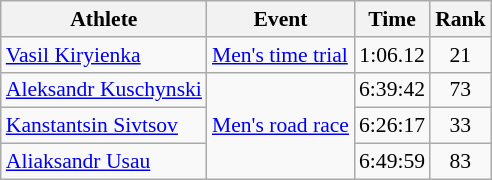<table class=wikitable style="font-size:90%">
<tr>
<th>Athlete</th>
<th>Event</th>
<th>Time</th>
<th>Rank</th>
</tr>
<tr align=center>
<td align=left><a href='#'>Vasil Kiryienka</a></td>
<td align=left><a href='#'>Men's time trial</a></td>
<td>1:06.12</td>
<td>21</td>
</tr>
<tr align=center>
<td align=left><a href='#'>Aleksandr Kuschynski</a></td>
<td align=left rowspan=3><a href='#'>Men's road race</a></td>
<td>6:39:42</td>
<td>73</td>
</tr>
<tr align=center>
<td align=left><a href='#'>Kanstantsin Sivtsov</a></td>
<td>6:26:17</td>
<td>33</td>
</tr>
<tr align=center>
<td align=left><a href='#'>Aliaksandr Usau</a></td>
<td>6:49:59</td>
<td>83</td>
</tr>
</table>
